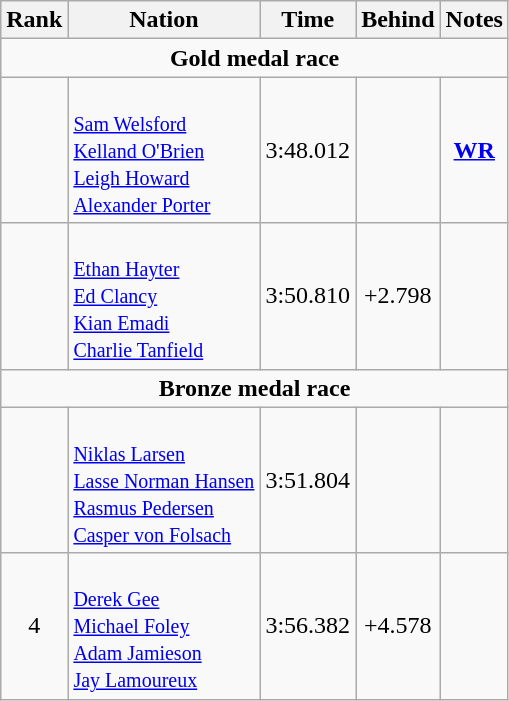<table class="wikitable sortable" style="text-align:center">
<tr>
<th>Rank</th>
<th>Nation</th>
<th>Time</th>
<th>Behind</th>
<th>Notes</th>
</tr>
<tr>
<td colspan=6><strong>Gold medal race</strong></td>
</tr>
<tr>
<td></td>
<td align=left><br><small><a href='#'>Sam Welsford</a><br><a href='#'>Kelland O'Brien</a><br><a href='#'>Leigh Howard</a><br><a href='#'>Alexander Porter</a> </small></td>
<td>3:48.012</td>
<td></td>
<td><strong><a href='#'>WR</a></strong></td>
</tr>
<tr>
<td></td>
<td align=left><br><small><a href='#'>Ethan Hayter</a><br><a href='#'>Ed Clancy</a><br><a href='#'>Kian Emadi</a><br><a href='#'>Charlie Tanfield</a> </small></td>
<td>3:50.810</td>
<td>+2.798</td>
<td></td>
</tr>
<tr>
<td colspan=6><strong>Bronze medal race</strong></td>
</tr>
<tr>
<td></td>
<td align=left><br><small><a href='#'>Niklas Larsen</a><br><a href='#'>Lasse Norman Hansen</a><br><a href='#'>Rasmus Pedersen</a><br><a href='#'>Casper von Folsach</a> </small></td>
<td>3:51.804</td>
<td></td>
<td></td>
</tr>
<tr>
<td>4</td>
<td align=left><br><small><a href='#'>Derek Gee</a><br><a href='#'>Michael Foley</a><br><a href='#'>Adam Jamieson</a><br><a href='#'>Jay Lamoureux</a> </small></td>
<td>3:56.382</td>
<td>+4.578</td>
<td></td>
</tr>
</table>
